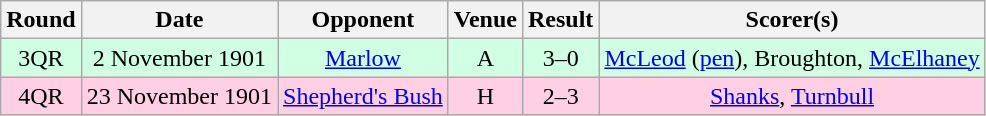<table class="wikitable sortable" style="text-align:center;">
<tr>
<th>Round</th>
<th>Date</th>
<th>Opponent</th>
<th>Venue</th>
<th>Result</th>
<th>Scorer(s)</th>
</tr>
<tr style="background:#d0ffe3;">
<td>3QR</td>
<td>2 November 1901</td>
<td><a href='#'>Marlow</a></td>
<td>A</td>
<td>3–0</td>
<td><a href='#'>McLeod</a> (<a href='#'>pen</a>), Broughton, <a href='#'>McElhaney</a></td>
</tr>
<tr style="background:#ffd0e3;">
<td>4QR</td>
<td>23 November 1901</td>
<td><a href='#'>Shepherd's Bush</a></td>
<td>H</td>
<td>2–3</td>
<td><a href='#'>Shanks</a>, <a href='#'>Turnbull</a></td>
</tr>
</table>
